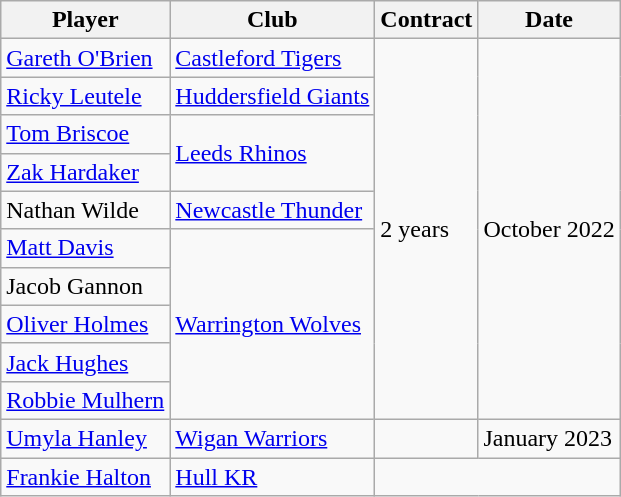<table class="wikitable">
<tr>
<th>Player</th>
<th>Club</th>
<th>Contract</th>
<th>Date</th>
</tr>
<tr>
<td> <a href='#'>Gareth O'Brien</a></td>
<td><a href='#'>Castleford Tigers</a></td>
<td rowspan=10>2 years</td>
<td rowspan=10>October 2022</td>
</tr>
<tr>
<td> <a href='#'>Ricky Leutele</a></td>
<td><a href='#'>Huddersfield Giants</a></td>
</tr>
<tr>
<td> <a href='#'>Tom Briscoe</a></td>
<td rowspan=2><a href='#'>Leeds Rhinos</a></td>
</tr>
<tr>
<td> <a href='#'>Zak Hardaker</a></td>
</tr>
<tr>
<td> Nathan Wilde</td>
<td><a href='#'>Newcastle Thunder</a></td>
</tr>
<tr>
<td> <a href='#'>Matt Davis</a></td>
<td rowspan=5><a href='#'>Warrington Wolves</a></td>
</tr>
<tr>
<td> Jacob Gannon</td>
</tr>
<tr>
<td> <a href='#'>Oliver Holmes</a></td>
</tr>
<tr>
<td> <a href='#'>Jack Hughes</a></td>
</tr>
<tr>
<td> <a href='#'>Robbie Mulhern</a></td>
</tr>
<tr>
<td> <a href='#'>Umyla Hanley</a></td>
<td> <a href='#'>Wigan Warriors</a></td>
<td></td>
<td>January 2023</td>
</tr>
<tr>
<td> <a href='#'>Frankie Halton</a></td>
<td><a href='#'>Hull KR</a></td>
</tr>
</table>
